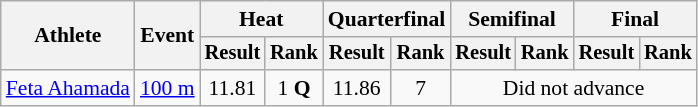<table class="wikitable" style="font-size:90%">
<tr>
<th rowspan="2">Athlete</th>
<th rowspan="2">Event</th>
<th colspan="2">Heat</th>
<th colspan="2">Quarterfinal</th>
<th colspan="2">Semifinal</th>
<th colspan="2">Final</th>
</tr>
<tr style="font-size:95%">
<th>Result</th>
<th>Rank</th>
<th>Result</th>
<th>Rank</th>
<th>Result</th>
<th>Rank</th>
<th>Result</th>
<th>Rank</th>
</tr>
<tr align=center>
<td align=left><a href='#'>Feta Ahamada</a></td>
<td align=left><a href='#'>100 m</a></td>
<td>11.81</td>
<td>1 <strong>Q</strong></td>
<td>11.86</td>
<td>7</td>
<td colspan=4>Did not advance</td>
</tr>
</table>
